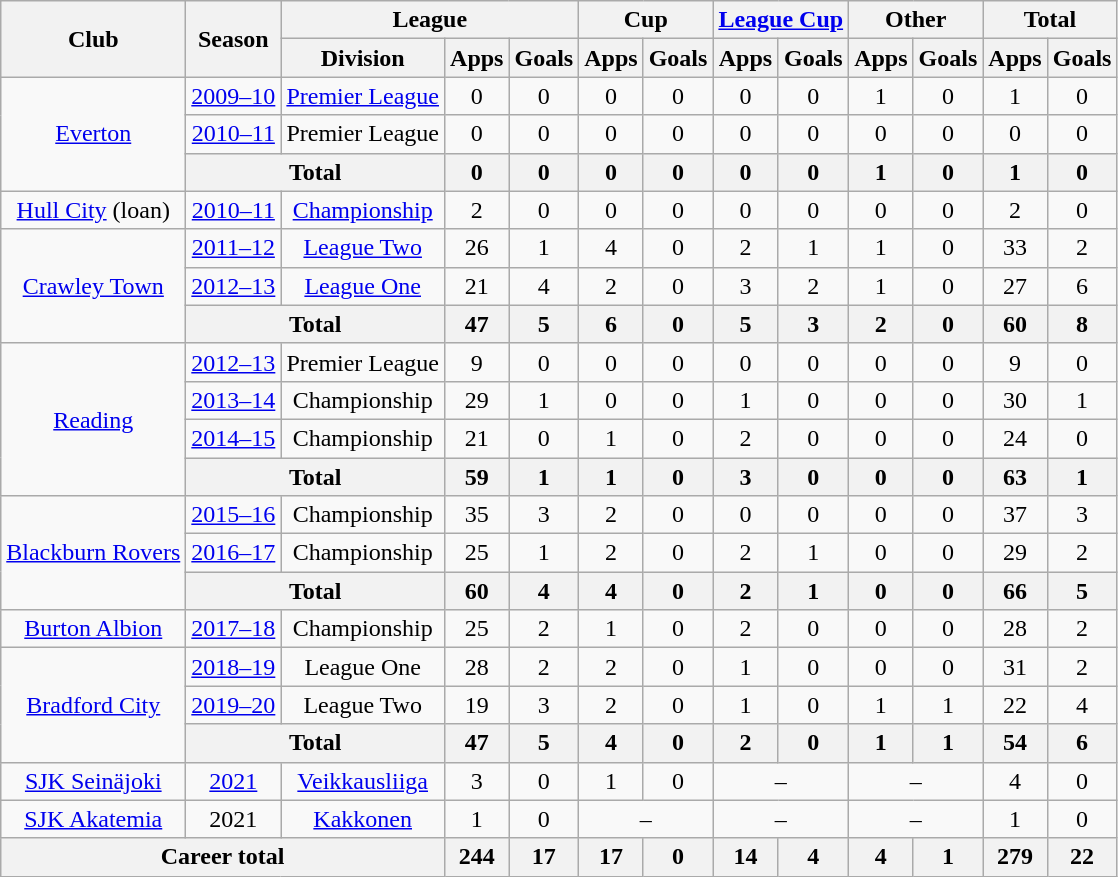<table class="wikitable" style="text-align: center">
<tr>
<th rowspan="2">Club</th>
<th rowspan="2">Season</th>
<th colspan="3">League</th>
<th colspan="2">Cup</th>
<th colspan="2"><a href='#'>League Cup</a></th>
<th colspan="2">Other</th>
<th colspan="2">Total</th>
</tr>
<tr>
<th>Division</th>
<th>Apps</th>
<th>Goals</th>
<th>Apps</th>
<th>Goals</th>
<th>Apps</th>
<th>Goals</th>
<th>Apps</th>
<th>Goals</th>
<th>Apps</th>
<th>Goals</th>
</tr>
<tr>
<td rowspan="3"><a href='#'>Everton</a></td>
<td><a href='#'>2009–10</a></td>
<td><a href='#'>Premier League</a></td>
<td>0</td>
<td>0</td>
<td>0</td>
<td>0</td>
<td>0</td>
<td>0</td>
<td>1</td>
<td>0</td>
<td>1</td>
<td>0</td>
</tr>
<tr>
<td><a href='#'>2010–11</a></td>
<td>Premier League</td>
<td>0</td>
<td>0</td>
<td>0</td>
<td>0</td>
<td>0</td>
<td>0</td>
<td>0</td>
<td>0</td>
<td>0</td>
<td>0</td>
</tr>
<tr>
<th colspan="2">Total</th>
<th>0</th>
<th>0</th>
<th>0</th>
<th>0</th>
<th>0</th>
<th>0</th>
<th>1</th>
<th>0</th>
<th>1</th>
<th>0</th>
</tr>
<tr>
<td rowspan="1"><a href='#'>Hull City</a> (loan)</td>
<td><a href='#'>2010–11</a></td>
<td><a href='#'>Championship</a></td>
<td>2</td>
<td>0</td>
<td>0</td>
<td>0</td>
<td>0</td>
<td>0</td>
<td>0</td>
<td>0</td>
<td>2</td>
<td>0</td>
</tr>
<tr>
<td rowspan="3"><a href='#'>Crawley Town</a></td>
<td><a href='#'>2011–12</a></td>
<td><a href='#'>League Two</a></td>
<td>26</td>
<td>1</td>
<td>4</td>
<td>0</td>
<td>2</td>
<td>1</td>
<td>1</td>
<td>0</td>
<td>33</td>
<td>2</td>
</tr>
<tr>
<td><a href='#'>2012–13</a></td>
<td><a href='#'>League One</a></td>
<td>21</td>
<td>4</td>
<td>2</td>
<td>0</td>
<td>3</td>
<td>2</td>
<td>1</td>
<td>0</td>
<td>27</td>
<td>6</td>
</tr>
<tr>
<th colspan="2">Total</th>
<th>47</th>
<th>5</th>
<th>6</th>
<th>0</th>
<th>5</th>
<th>3</th>
<th>2</th>
<th>0</th>
<th>60</th>
<th>8</th>
</tr>
<tr>
<td rowspan="4"><a href='#'>Reading</a></td>
<td><a href='#'>2012–13</a></td>
<td>Premier League</td>
<td>9</td>
<td>0</td>
<td>0</td>
<td>0</td>
<td>0</td>
<td>0</td>
<td>0</td>
<td>0</td>
<td>9</td>
<td>0</td>
</tr>
<tr>
<td><a href='#'>2013–14</a></td>
<td>Championship</td>
<td>29</td>
<td>1</td>
<td>0</td>
<td>0</td>
<td>1</td>
<td>0</td>
<td>0</td>
<td>0</td>
<td>30</td>
<td>1</td>
</tr>
<tr>
<td><a href='#'>2014–15</a></td>
<td>Championship</td>
<td>21</td>
<td>0</td>
<td>1</td>
<td>0</td>
<td>2</td>
<td>0</td>
<td>0</td>
<td>0</td>
<td>24</td>
<td>0</td>
</tr>
<tr>
<th colspan="2">Total</th>
<th>59</th>
<th>1</th>
<th>1</th>
<th>0</th>
<th>3</th>
<th>0</th>
<th>0</th>
<th>0</th>
<th>63</th>
<th>1</th>
</tr>
<tr>
<td rowspan="3"><a href='#'>Blackburn Rovers</a></td>
<td><a href='#'>2015–16</a></td>
<td>Championship</td>
<td>35</td>
<td>3</td>
<td>2</td>
<td>0</td>
<td>0</td>
<td>0</td>
<td>0</td>
<td>0</td>
<td>37</td>
<td>3</td>
</tr>
<tr>
<td><a href='#'>2016–17</a></td>
<td>Championship</td>
<td>25</td>
<td>1</td>
<td>2</td>
<td>0</td>
<td>2</td>
<td>1</td>
<td>0</td>
<td>0</td>
<td>29</td>
<td>2</td>
</tr>
<tr>
<th colspan="2">Total</th>
<th>60</th>
<th>4</th>
<th>4</th>
<th>0</th>
<th>2</th>
<th>1</th>
<th>0</th>
<th>0</th>
<th>66</th>
<th>5</th>
</tr>
<tr>
<td rowspan="1"><a href='#'>Burton Albion</a></td>
<td><a href='#'>2017–18</a></td>
<td>Championship</td>
<td>25</td>
<td>2</td>
<td>1</td>
<td>0</td>
<td>2</td>
<td>0</td>
<td>0</td>
<td>0</td>
<td>28</td>
<td>2</td>
</tr>
<tr>
<td rowspan="3"><a href='#'>Bradford City</a></td>
<td><a href='#'>2018–19</a></td>
<td>League One</td>
<td>28</td>
<td>2</td>
<td>2</td>
<td>0</td>
<td>1</td>
<td>0</td>
<td>0</td>
<td>0</td>
<td>31</td>
<td>2</td>
</tr>
<tr>
<td><a href='#'>2019–20</a></td>
<td>League Two</td>
<td>19</td>
<td>3</td>
<td>2</td>
<td>0</td>
<td>1</td>
<td>0</td>
<td>1</td>
<td>1</td>
<td>22</td>
<td>4</td>
</tr>
<tr>
<th colspan="2">Total</th>
<th>47</th>
<th>5</th>
<th>4</th>
<th>0</th>
<th>2</th>
<th>0</th>
<th>1</th>
<th>1</th>
<th>54</th>
<th>6</th>
</tr>
<tr>
<td><a href='#'>SJK Seinäjoki</a></td>
<td><a href='#'>2021</a></td>
<td><a href='#'>Veikkausliiga</a></td>
<td>3</td>
<td>0</td>
<td>1</td>
<td>0</td>
<td colspan=2>–</td>
<td colspan=2>–</td>
<td>4</td>
<td>0</td>
</tr>
<tr>
<td><a href='#'>SJK Akatemia</a></td>
<td>2021</td>
<td><a href='#'>Kakkonen</a></td>
<td>1</td>
<td>0</td>
<td colspan=2>–</td>
<td colspan=2>–</td>
<td colspan=2>–</td>
<td>1</td>
<td>0</td>
</tr>
<tr>
<th colspan="3">Career total</th>
<th>244</th>
<th>17</th>
<th>17</th>
<th>0</th>
<th>14</th>
<th>4</th>
<th>4</th>
<th>1</th>
<th>279</th>
<th>22</th>
</tr>
</table>
